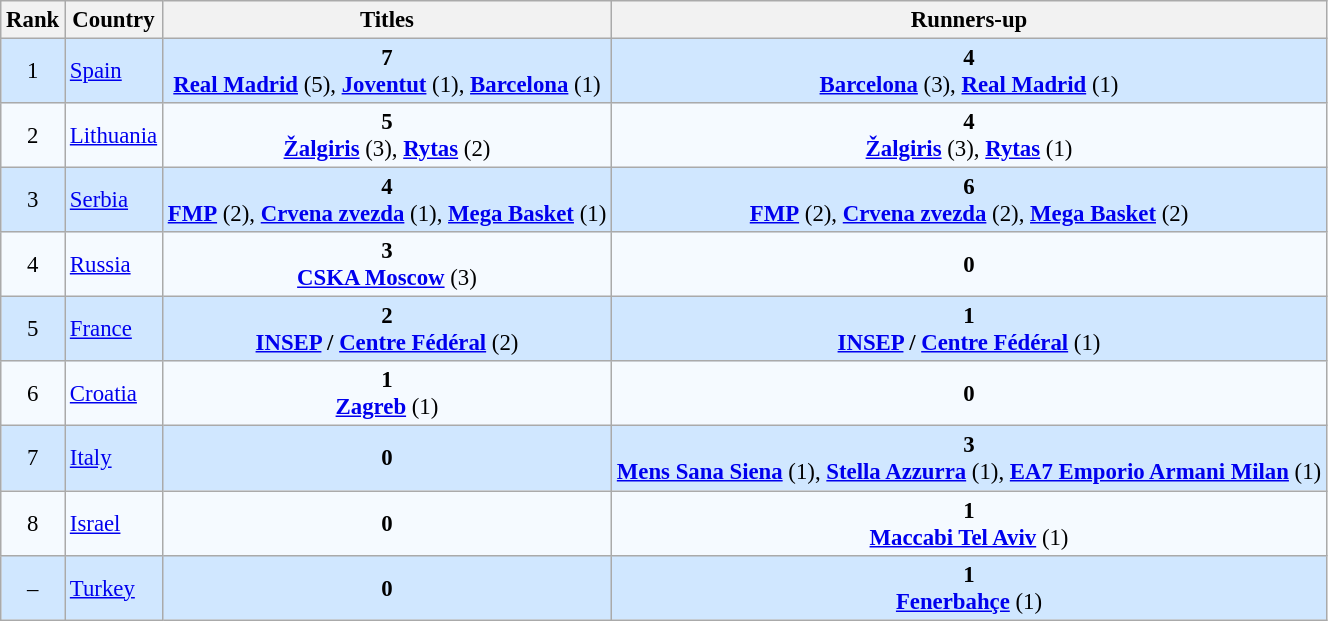<table class=wikitable bgcolor="silver" style="font-size: 95%; border: gray solid 1px; border-collapse: collapse;">
<tr>
<th>Rank</th>
<th>Country</th>
<th>Titles</th>
<th>Runners-up</th>
</tr>
<tr bgcolor=#D0E7FF>
<td align=center>1</td>
<td> <a href='#'>Spain</a></td>
<td align=center><strong>7</strong><br> <strong><a href='#'>Real Madrid</a></strong> (5), <strong><a href='#'>Joventut</a></strong> (1), <strong><a href='#'>Barcelona</a></strong> (1)</td>
<td align=center><strong>4</strong><br> <strong><a href='#'>Barcelona</a></strong> (3), <strong><a href='#'>Real Madrid</a></strong> (1)</td>
</tr>
<tr bgcolor="#F5FAFF">
<td align="center">2</td>
<td> <a href='#'>Lithuania</a></td>
<td align="center"><strong>5</strong><br> <strong><a href='#'>Žalgiris</a></strong> (3), <strong><a href='#'>Rytas</a></strong> (2)</td>
<td align="center"><strong>4</strong><br> <strong><a href='#'>Žalgiris</a></strong> (3), <strong><a href='#'>Rytas</a></strong> (1)</td>
</tr>
<tr bgcolor=#D0E7FF>
<td align=center>3</td>
<td> <a href='#'>Serbia</a></td>
<td align=center><strong>4</strong><br> <strong><a href='#'>FMP</a></strong> (2), <strong><a href='#'>Crvena zvezda</a></strong> (1), <strong><a href='#'>Mega Basket</a></strong> (1)</td>
<td align=center><strong>6</strong><br> <strong><a href='#'>FMP</a></strong> (2), <strong><a href='#'>Crvena zvezda</a></strong> (2), <strong><a href='#'>Mega Basket</a></strong> (2)</td>
</tr>
<tr bgcolor=#F5FAFF>
<td align=center>4</td>
<td> <a href='#'>Russia</a></td>
<td align=center><strong>3</strong><br> <strong><a href='#'>CSKA Moscow</a></strong> (3)</td>
<td align=center><strong>0</strong><br></td>
</tr>
<tr bgcolor=#D0E7FF>
<td align=center>5</td>
<td> <a href='#'>France</a></td>
<td align=center><strong>2</strong><br> <strong><a href='#'>INSEP</a> / <a href='#'>Centre Fédéral</a></strong> (2)</td>
<td align=center><strong>1</strong><br> <strong><a href='#'>INSEP</a> / <a href='#'>Centre Fédéral</a></strong> (1)</td>
</tr>
<tr bgcolor=#F5FAFF>
<td align=center>6</td>
<td> <a href='#'>Croatia</a></td>
<td align=center><strong>1</strong><br><strong><a href='#'>Zagreb</a></strong> (1)</td>
<td align=center><strong>0</strong><br></td>
</tr>
<tr bgcolor=#D0E7FF>
<td align=center>7</td>
<td> <a href='#'>Italy</a></td>
<td align=center><strong>0</strong><br></td>
<td align=center><strong>3</strong><br> <strong><a href='#'>Mens Sana Siena</a></strong> (1), <strong><a href='#'>Stella Azzurra</a></strong> (1), <strong><a href='#'>EA7 Emporio Armani Milan</a></strong> (1)</td>
</tr>
<tr bgcolor=#F5FAFF>
<td align=center>8</td>
<td> <a href='#'>Israel</a></td>
<td align=center><strong>0</strong><br></td>
<td align=center><strong>1</strong><br> <strong><a href='#'>Maccabi Tel Aviv</a></strong> (1)</td>
</tr>
<tr bgcolor=#D0E7FF>
<td align=center>–</td>
<td> <a href='#'>Turkey</a></td>
<td align=center><strong>0</strong><br></td>
<td align=center><strong>1</strong><br> <strong><a href='#'>Fenerbahçe</a></strong> (1)</td>
</tr>
</table>
